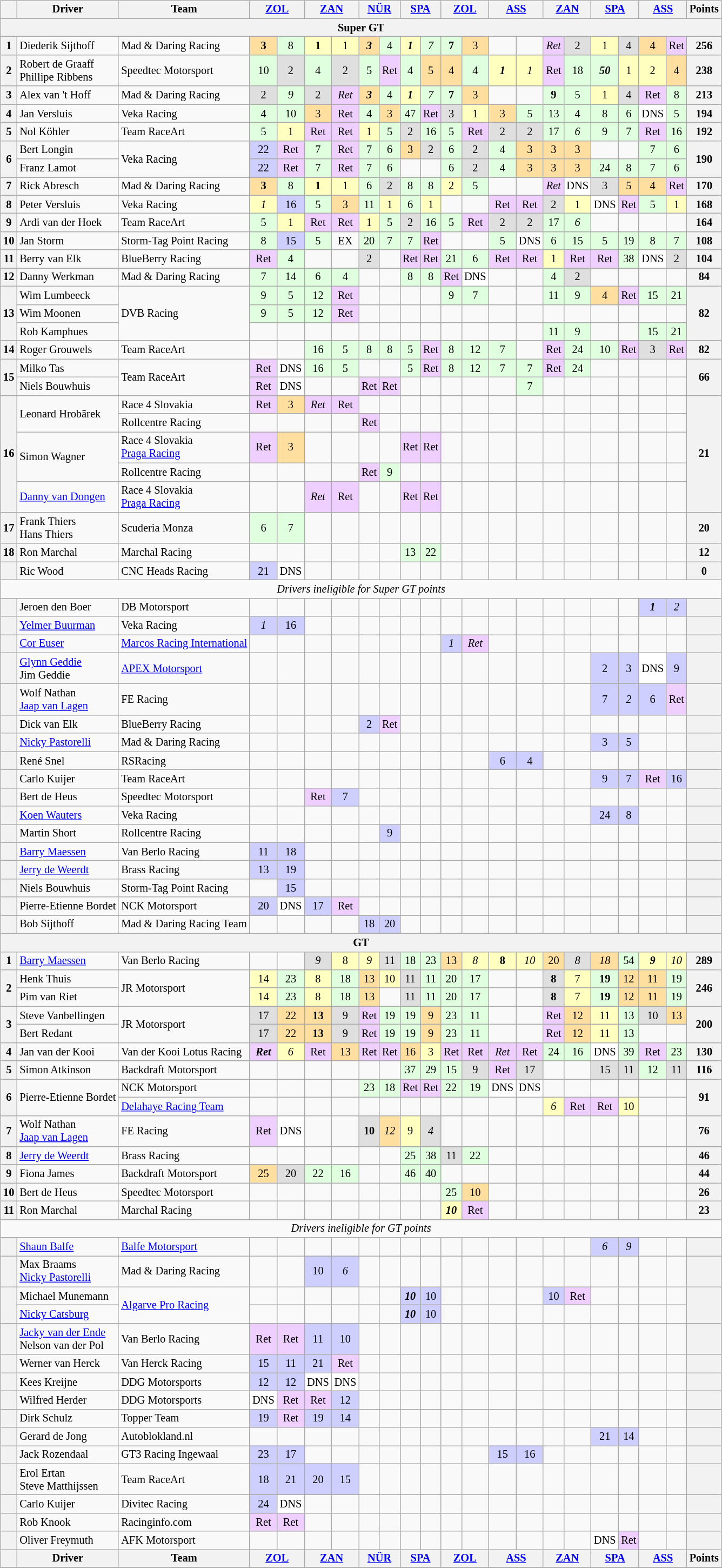<table>
<tr valign="top">
<td><br><table class="wikitable" style="font-size: 85%; text-align:center;">
<tr valign="top">
<th valign="middle"></th>
<th valign="middle">Driver</th>
<th valign="middle">Team</th>
<th colspan=2><a href='#'>ZOL</a><br></th>
<th colspan=2><a href='#'>ZAN</a><br></th>
<th colspan=2><a href='#'>NÜR</a><br></th>
<th colspan=2><a href='#'>SPA</a><br></th>
<th colspan=2><a href='#'>ZOL</a><br></th>
<th colspan=2><a href='#'>ASS</a><br></th>
<th colspan=2><a href='#'>ZAN</a><br></th>
<th colspan=2><a href='#'>SPA</a><br></th>
<th colspan=2><a href='#'>ASS</a><br></th>
<th valign="middle">Points</th>
</tr>
<tr>
<th colspan=22>Super GT</th>
</tr>
<tr>
<th>1</th>
<td align=left> Diederik Sijthoff</td>
<td align=left> Mad & Daring Racing</td>
<td style="background:#FFDF9F;"><strong>3</strong></td>
<td style="background:#DFFFDF;">8</td>
<td style="background:#FFFFBF;"><strong>1</strong></td>
<td style="background:#FFFFBF;">1</td>
<td style="background:#FFDF9F;"><strong><em>3</em></strong></td>
<td style="background:#DFFFDF;">4</td>
<td style="background:#FFFFBF;"><strong><em>1</em></strong></td>
<td style="background:#DFFFDF;"><em>7</em></td>
<td style="background:#DFFFDF;"><strong>7</strong></td>
<td style="background:#FFDF9F;">3</td>
<td></td>
<td></td>
<td style="background:#EFCFFF;"><em>Ret</em></td>
<td style="background:#DFDFDF;">2</td>
<td style="background:#FFFFBF;">1</td>
<td style="background:#DFDFDF;">4</td>
<td style="background:#FFDF9F;">4</td>
<td style="background:#EFCFFF;">Ret</td>
<th>256</th>
</tr>
<tr>
<th>2</th>
<td align=left> Robert de Graaff<br> Phillipe Ribbens</td>
<td align=left> Speedtec Motorsport</td>
<td style="background:#DFFFDF;">10</td>
<td style="background:#DFDFDF;">2</td>
<td style="background:#DFFFDF;">4</td>
<td style="background:#DFDFDF;">2</td>
<td style="background:#DFFFDF;">5</td>
<td style="background:#EFCFFF;">Ret</td>
<td style="background:#DFFFDF;">4</td>
<td style="background:#FFDF9F;">5</td>
<td style="background:#FFDF9F;">4</td>
<td style="background:#DFFFDF;">4</td>
<td style="background:#FFFFBF;"><strong><em>1</em></strong></td>
<td style="background:#FFFFBF;"><em>1</em></td>
<td style="background:#EFCFFF;">Ret</td>
<td style="background:#DFFFDF;">18</td>
<td style="background:#DFFFDF;"><strong><em>50</em></strong></td>
<td style="background:#FFFFBF;">1</td>
<td style="background:#FFFFBF;">2</td>
<td style="background:#FFDF9F;">4</td>
<th>238</th>
</tr>
<tr>
<th>3</th>
<td align=left> Alex van 't Hoff</td>
<td align=left> Mad & Daring Racing</td>
<td style="background:#DFDFDF;">2</td>
<td style="background:#DFFFDF;"><em>9</em></td>
<td style="background:#DFDFDF;">2</td>
<td style="background:#EFCFFF;"><em>Ret</em></td>
<td style="background:#FFDF9F;"><strong><em>3</em></strong></td>
<td style="background:#DFFFDF;">4</td>
<td style="background:#FFFFBF;"><strong><em>1</em></strong></td>
<td style="background:#DFFFDF;"><em>7</em></td>
<td style="background:#DFFFDF;"><strong>7</strong></td>
<td style="background:#FFDF9F;">3</td>
<td></td>
<td></td>
<td style="background:#DFFFDF;"><strong>9</strong></td>
<td style="background:#DFFFDF;">5</td>
<td style="background:#FFFFBF;">1</td>
<td style="background:#DFDFDF;">4</td>
<td style="background:#EFCFFF;">Ret</td>
<td style="background:#DFFFDF;">8</td>
<th>213</th>
</tr>
<tr>
<th>4</th>
<td align=left> Jan Versluis</td>
<td align=left> Veka Racing</td>
<td style="background:#DFFFDF;">4</td>
<td style="background:#DFFFDF;">10</td>
<td style="background:#FFDF9F;">3</td>
<td style="background:#EFCFFF;">Ret</td>
<td style="background:#DFFFDF;">4</td>
<td style="background:#FFDF9F;">3</td>
<td style="background:#DFFFDF;">47</td>
<td style="background:#EFCFFF;">Ret</td>
<td style="background:#DFDFDF;">3</td>
<td style="background:#FFFFBF;">1</td>
<td style="background:#FFDF9F;">3</td>
<td style="background:#DFFFDF;">5</td>
<td style="background:#DFFFDF;">13</td>
<td style="background:#DFFFDF;">4</td>
<td style="background:#DFFFDF;">8</td>
<td style="background:#DFFFDF;">6</td>
<td style="background:#FFFFFF;">DNS</td>
<td style="background:#DFFFDF;">5</td>
<th>194</th>
</tr>
<tr>
<th>5</th>
<td align=left> Nol Köhler</td>
<td align=left> Team RaceArt</td>
<td style="background:#DFFFDF;">5</td>
<td style="background:#FFFFBF;">1</td>
<td style="background:#EFCFFF;">Ret</td>
<td style="background:#EFCFFF;">Ret</td>
<td style="background:#FFFFBF;">1</td>
<td style="background:#DFFFDF;">5</td>
<td style="background:#DFDFDF;">2</td>
<td style="background:#DFFFDF;">16</td>
<td style="background:#DFFFDF;">5</td>
<td style="background:#EFCFFF;">Ret</td>
<td style="background:#DFDFDF;">2</td>
<td style="background:#DFDFDF;">2</td>
<td style="background:#DFFFDF;">17</td>
<td style="background:#DFFFDF;"><em>6</em></td>
<td style="background:#DFFFDF;">9</td>
<td style="background:#DFFFDF;">7</td>
<td style="background:#EFCFFF;">Ret</td>
<td style="background:#DFFFDF;">16</td>
<th>192</th>
</tr>
<tr>
<th rowspan=2>6</th>
<td align=left> Bert Longin</td>
<td rowspan=2 align=left> Veka Racing</td>
<td style="background:#CFCFFF;">22</td>
<td style="background:#EFCFFF;">Ret</td>
<td style="background:#DFFFDF;">7</td>
<td style="background:#EFCFFF;">Ret</td>
<td style="background:#DFFFDF;">7</td>
<td style="background:#DFFFDF;">6</td>
<td style="background:#FFDF9F;">3</td>
<td style="background:#DFDFDF;">2</td>
<td style="background:#DFFFDF;">6</td>
<td style="background:#DFDFDF;">2</td>
<td style="background:#DFFFDF;">4</td>
<td style="background:#FFDF9F;">3</td>
<td style="background:#FFDF9F;">3</td>
<td style="background:#FFDF9F;">3</td>
<td></td>
<td></td>
<td style="background:#DFFFDF;">7</td>
<td style="background:#DFFFDF;">6</td>
<th rowspan=2>190</th>
</tr>
<tr>
<td align=left> Franz Lamot</td>
<td style="background:#CFCFFF;">22</td>
<td style="background:#EFCFFF;">Ret</td>
<td style="background:#DFFFDF;">7</td>
<td style="background:#EFCFFF;">Ret</td>
<td style="background:#DFFFDF;">7</td>
<td style="background:#DFFFDF;">6</td>
<td></td>
<td></td>
<td style="background:#DFFFDF;">6</td>
<td style="background:#DFDFDF;">2</td>
<td style="background:#DFFFDF;">4</td>
<td style="background:#FFDF9F;">3</td>
<td style="background:#FFDF9F;">3</td>
<td style="background:#FFDF9F;">3</td>
<td style="background:#DFFFDF;">24</td>
<td style="background:#DFFFDF;">8</td>
<td style="background:#DFFFDF;">7</td>
<td style="background:#DFFFDF;">6</td>
</tr>
<tr>
<th>7</th>
<td align=left> Rick Abresch</td>
<td align=left> Mad & Daring Racing</td>
<td style="background:#FFDF9F;"><strong>3</strong></td>
<td style="background:#DFFFDF;">8</td>
<td style="background:#FFFFBF;"><strong>1</strong></td>
<td style="background:#FFFFBF;">1</td>
<td style="background:#DFFFDF;">6</td>
<td style="background:#DFDFDF;">2</td>
<td style="background:#DFFFDF;">8</td>
<td style="background:#DFFFDF;">8</td>
<td style="background:#FFFFBF;">2</td>
<td style="background:#DFFFDF;">5</td>
<td></td>
<td></td>
<td style="background:#EFCFFF;"><em>Ret</em></td>
<td style="background:#FFFFFF;">DNS</td>
<td style="background:#DFDFDF;">3</td>
<td style="background:#FFDF9F;">5</td>
<td style="background:#FFDF9F;">4</td>
<td style="background:#EFCFFF;">Ret</td>
<th>170</th>
</tr>
<tr>
<th>8</th>
<td align=left> Peter Versluis</td>
<td align=left> Veka Racing</td>
<td style="background:#FFFFBF;"><em>1</em></td>
<td style="background:#CFCFFF;">16</td>
<td style="background:#DFFFDF;">5</td>
<td style="background:#FFDF9F;">3</td>
<td style="background:#DFFFDF;">11</td>
<td style="background:#FFFFBF;">1</td>
<td style="background:#DFFFDF;">6</td>
<td style="background:#FFFFBF;">1</td>
<td></td>
<td></td>
<td style="background:#EFCFFF;">Ret</td>
<td style="background:#EFCFFF;">Ret</td>
<td style="background:#DFDFDF;">2</td>
<td style="background:#FFFFBF;">1</td>
<td style="background:#FFFFFF;">DNS</td>
<td style="background:#EFCFFF;">Ret</td>
<td style="background:#DFFFDF;">5</td>
<td style="background:#FFFFBF;">1</td>
<th>168</th>
</tr>
<tr>
<th>9</th>
<td align=left> Ardi van der Hoek</td>
<td align=left> Team RaceArt</td>
<td style="background:#DFFFDF;">5</td>
<td style="background:#FFFFBF;">1</td>
<td style="background:#EFCFFF;">Ret</td>
<td style="background:#EFCFFF;">Ret</td>
<td style="background:#FFFFBF;">1</td>
<td style="background:#DFFFDF;">5</td>
<td style="background:#DFDFDF;">2</td>
<td style="background:#DFFFDF;">16</td>
<td style="background:#DFFFDF;">5</td>
<td style="background:#EFCFFF;">Ret</td>
<td style="background:#DFDFDF;">2</td>
<td style="background:#DFDFDF;">2</td>
<td style="background:#DFFFDF;">17</td>
<td style="background:#DFFFDF;"><em>6</em></td>
<td></td>
<td></td>
<td></td>
<td></td>
<th>164</th>
</tr>
<tr>
<th>10</th>
<td align=left> Jan Storm</td>
<td align=left> Storm-Tag Point Racing</td>
<td style="background:#DFFFDF;">8</td>
<td style="background:#CFCFFF;">15</td>
<td style="background:#DFFFDF;">5</td>
<td>EX</td>
<td style="background:#DFFFDF;">20</td>
<td style="background:#DFFFDF;">7</td>
<td style="background:#DFFFDF;">7</td>
<td style="background:#EFCFFF;">Ret</td>
<td></td>
<td></td>
<td style="background:#DFFFDF;">5</td>
<td style="background:#FFFFFF;">DNS</td>
<td style="background:#DFFFDF;">6</td>
<td style="background:#DFFFDF;">15</td>
<td style="background:#DFFFDF;">5</td>
<td style="background:#DFFFDF;">19</td>
<td style="background:#DFFFDF;">8</td>
<td style="background:#DFFFDF;">7</td>
<th>108</th>
</tr>
<tr>
<th>11</th>
<td align=left> Berry van Elk</td>
<td align=left> BlueBerry Racing</td>
<td style="background:#EFCFFF;">Ret</td>
<td style="background:#DFFFDF;">4</td>
<td></td>
<td></td>
<td style="background:#DFDFDF;">2</td>
<td></td>
<td style="background:#EFCFFF;">Ret</td>
<td style="background:#EFCFFF;">Ret</td>
<td style="background:#DFFFDF;">21</td>
<td style="background:#DFFFDF;">6</td>
<td style="background:#EFCFFF;">Ret</td>
<td style="background:#EFCFFF;">Ret</td>
<td style="background:#FFFFBF;">1</td>
<td style="background:#EFCFFF;">Ret</td>
<td style="background:#EFCFFF;">Ret</td>
<td style="background:#DFFFDF;">38</td>
<td style="background:#FFFFFF;">DNS</td>
<td style="background:#DFDFDF;">2</td>
<th>104</th>
</tr>
<tr>
<th>12</th>
<td align=left> Danny Werkman</td>
<td align=left> Mad & Daring Racing</td>
<td style="background:#DFFFDF;">7</td>
<td style="background:#DFFFDF;">14</td>
<td style="background:#DFFFDF;">6</td>
<td style="background:#DFFFDF;">4</td>
<td></td>
<td></td>
<td style="background:#DFFFDF;">8</td>
<td style="background:#DFFFDF;">8</td>
<td style="background:#EFCFFF;">Ret</td>
<td style="background:#FFFFFF;">DNS</td>
<td></td>
<td></td>
<td style="background:#DFFFDF;">4</td>
<td style="background:#DFDFDF;">2</td>
<td></td>
<td></td>
<td></td>
<td></td>
<th>84</th>
</tr>
<tr>
<th rowspan=3>13</th>
<td align=left> Wim Lumbeeck</td>
<td rowspan=3 align=left> DVB Racing</td>
<td style="background:#DFFFDF;">9</td>
<td style="background:#DFFFDF;">5</td>
<td style="background:#DFFFDF;">12</td>
<td style="background:#EFCFFF;">Ret</td>
<td></td>
<td></td>
<td></td>
<td></td>
<td style="background:#DFFFDF;">9</td>
<td style="background:#DFFFDF;">7</td>
<td></td>
<td></td>
<td style="background:#DFFFDF;">11</td>
<td style="background:#DFFFDF;">9</td>
<td style="background:#FFDF9F;">4</td>
<td style="background:#EFCFFF;">Ret</td>
<td style="background:#DFFFDF;">15</td>
<td style="background:#DFFFDF;">21</td>
<th rowspan=3>82</th>
</tr>
<tr>
<td align=left> Wim Moonen</td>
<td style="background:#DFFFDF;">9</td>
<td style="background:#DFFFDF;">5</td>
<td style="background:#DFFFDF;">12</td>
<td style="background:#EFCFFF;">Ret</td>
<td></td>
<td></td>
<td></td>
<td></td>
<td></td>
<td></td>
<td></td>
<td></td>
<td></td>
<td></td>
<td></td>
<td></td>
<td></td>
<td></td>
</tr>
<tr>
<td align=left> Rob Kamphues</td>
<td></td>
<td></td>
<td></td>
<td></td>
<td></td>
<td></td>
<td></td>
<td></td>
<td></td>
<td></td>
<td></td>
<td></td>
<td style="background:#DFFFDF;">11</td>
<td style="background:#DFFFDF;">9</td>
<td></td>
<td></td>
<td style="background:#DFFFDF;">15</td>
<td style="background:#DFFFDF;">21</td>
</tr>
<tr>
<th>14</th>
<td align=left> Roger Grouwels</td>
<td align=left> Team RaceArt</td>
<td></td>
<td></td>
<td style="background:#DFFFDF;">16</td>
<td style="background:#DFFFDF;">5</td>
<td style="background:#DFFFDF;">8</td>
<td style="background:#DFFFDF;">8</td>
<td style="background:#DFFFDF;">5</td>
<td style="background:#EFCFFF;">Ret</td>
<td style="background:#DFFFDF;">8</td>
<td style="background:#DFFFDF;">12</td>
<td style="background:#DFFFDF;">7</td>
<td></td>
<td style="background:#EFCFFF;">Ret</td>
<td style="background:#DFFFDF;">24</td>
<td style="background:#DFFFDF;">10</td>
<td style="background:#EFCFFF;">Ret</td>
<td style="background:#DFDFDF;">3</td>
<td style="background:#EFCFFF;">Ret</td>
<th>82</th>
</tr>
<tr>
<th rowspan=2>15</th>
<td align=left> Milko Tas</td>
<td rowspan=2 align=left> Team RaceArt</td>
<td style="background:#EFCFFF;">Ret</td>
<td style="background:#FFFFFF;">DNS</td>
<td style="background:#DFFFDF;">16</td>
<td style="background:#DFFFDF;">5</td>
<td></td>
<td></td>
<td style="background:#DFFFDF;">5</td>
<td style="background:#EFCFFF;">Ret</td>
<td style="background:#DFFFDF;">8</td>
<td style="background:#DFFFDF;">12</td>
<td style="background:#DFFFDF;">7</td>
<td style="background:#DFFFDF;">7</td>
<td style="background:#EFCFFF;">Ret</td>
<td style="background:#DFFFDF;">24</td>
<td></td>
<td></td>
<td></td>
<td></td>
<th rowspan=2>66</th>
</tr>
<tr>
<td align=left> Niels Bouwhuis</td>
<td style="background:#EFCFFF;">Ret</td>
<td style="background:#FFFFFF;">DNS</td>
<td></td>
<td></td>
<td style="background:#EFCFFF;">Ret</td>
<td style="background:#EFCFFF;">Ret</td>
<td></td>
<td></td>
<td></td>
<td></td>
<td></td>
<td style="background:#DFFFDF;">7</td>
<td></td>
<td></td>
<td></td>
<td></td>
<td></td>
<td></td>
</tr>
<tr>
<th rowspan=5>16</th>
<td rowspan=2 align=left> Leonard Hrobārek</td>
<td align=left> Race 4 Slovakia</td>
<td style="background:#EFCFFF;">Ret</td>
<td style="background:#FFDF9F;">3</td>
<td style="background:#EFCFFF;"><em>Ret</em></td>
<td style="background:#EFCFFF;">Ret</td>
<td></td>
<td></td>
<td></td>
<td></td>
<td></td>
<td></td>
<td></td>
<td></td>
<td></td>
<td></td>
<td></td>
<td></td>
<td></td>
<td></td>
<th rowspan=5>21</th>
</tr>
<tr>
<td align=left> Rollcentre Racing</td>
<td></td>
<td></td>
<td></td>
<td></td>
<td style="background:#EFCFFF;">Ret</td>
<td></td>
<td></td>
<td></td>
<td></td>
<td></td>
<td></td>
<td></td>
<td></td>
<td></td>
<td></td>
<td></td>
<td></td>
<td></td>
</tr>
<tr>
<td rowspan=2 align=left> Simon Wagner</td>
<td align=left> Race 4 Slovakia<br> <a href='#'>Praga Racing</a></td>
<td style="background:#EFCFFF;">Ret</td>
<td style="background:#FFDF9F;">3</td>
<td></td>
<td></td>
<td></td>
<td></td>
<td style="background:#EFCFFF;">Ret</td>
<td style="background:#EFCFFF;">Ret</td>
<td></td>
<td></td>
<td></td>
<td></td>
<td></td>
<td></td>
<td></td>
<td></td>
<td></td>
<td></td>
</tr>
<tr>
<td align=left> Rollcentre Racing</td>
<td></td>
<td></td>
<td></td>
<td></td>
<td style="background:#EFCFFF;">Ret</td>
<td style="background:#DFFFDF;">9</td>
<td></td>
<td></td>
<td></td>
<td></td>
<td></td>
<td></td>
<td></td>
<td></td>
<td></td>
<td></td>
<td></td>
<td></td>
</tr>
<tr>
<td align=left> <a href='#'>Danny van Dongen</a></td>
<td align=left> Race 4 Slovakia<br> <a href='#'>Praga Racing</a></td>
<td></td>
<td></td>
<td style="background:#EFCFFF;"><em>Ret</em></td>
<td style="background:#EFCFFF;">Ret</td>
<td></td>
<td></td>
<td style="background:#EFCFFF;">Ret</td>
<td style="background:#EFCFFF;">Ret</td>
<td></td>
<td></td>
<td></td>
<td></td>
<td></td>
<td></td>
<td></td>
<td></td>
<td></td>
<td></td>
</tr>
<tr>
<th>17</th>
<td align=left> Frank Thiers<br> Hans Thiers</td>
<td align=left> Scuderia Monza</td>
<td style="background:#DFFFDF;">6</td>
<td style="background:#DFFFDF;">7</td>
<td></td>
<td></td>
<td></td>
<td></td>
<td></td>
<td></td>
<td></td>
<td></td>
<td></td>
<td></td>
<td></td>
<td></td>
<td></td>
<td></td>
<td></td>
<td></td>
<th>20</th>
</tr>
<tr>
<th>18</th>
<td align=left> Ron Marchal</td>
<td align=left> Marchal Racing</td>
<td></td>
<td></td>
<td></td>
<td></td>
<td></td>
<td></td>
<td style="background:#DFFFDF;">13</td>
<td style="background:#DFFFDF;">22</td>
<td></td>
<td></td>
<td></td>
<td></td>
<td></td>
<td></td>
<td></td>
<td></td>
<td></td>
<td></td>
<th>12</th>
</tr>
<tr>
<th></th>
<td align=left> Ric Wood</td>
<td align=left> CNC Heads Racing</td>
<td style="background:#CFCFFF;">21</td>
<td style="background:#FFFFFF;">DNS</td>
<td></td>
<td></td>
<td></td>
<td></td>
<td></td>
<td></td>
<td></td>
<td></td>
<td></td>
<td></td>
<td></td>
<td></td>
<td></td>
<td></td>
<td></td>
<td></td>
<th>0</th>
</tr>
<tr>
<td colspan=22><em>Drivers ineligible for Super GT points</em></td>
</tr>
<tr>
<th></th>
<td align=left> Jeroen den Boer</td>
<td align=left> DB Motorsport</td>
<td></td>
<td></td>
<td></td>
<td></td>
<td></td>
<td></td>
<td></td>
<td></td>
<td></td>
<td></td>
<td></td>
<td></td>
<td></td>
<td></td>
<td></td>
<td></td>
<td style="background:#CFCFFF;"><strong><em>1</em></strong></td>
<td style="background:#CFCFFF;"><em>2</em></td>
<th></th>
</tr>
<tr>
<th></th>
<td align=left> <a href='#'>Yelmer Buurman</a></td>
<td align=left> Veka Racing</td>
<td style="background:#CFCFFF;"><em>1</em></td>
<td style="background:#CFCFFF;">16</td>
<td></td>
<td></td>
<td></td>
<td></td>
<td></td>
<td></td>
<td></td>
<td></td>
<td></td>
<td></td>
<td></td>
<td></td>
<td></td>
<td></td>
<td></td>
<td></td>
<th></th>
</tr>
<tr>
<th></th>
<td align=left> <a href='#'>Cor Euser</a></td>
<td align=left> <a href='#'>Marcos Racing International</a></td>
<td></td>
<td></td>
<td></td>
<td></td>
<td></td>
<td></td>
<td></td>
<td></td>
<td style="background:#CFCFFF;"><em>1</em></td>
<td style="background:#EFCFFF;"><em>Ret</em></td>
<td></td>
<td></td>
<td></td>
<td></td>
<td></td>
<td></td>
<td></td>
<td></td>
<th></th>
</tr>
<tr>
<th></th>
<td align=left> <a href='#'>Glynn Geddie</a><br> Jim Geddie</td>
<td align=left> <a href='#'>APEX Motorsport</a></td>
<td></td>
<td></td>
<td></td>
<td></td>
<td></td>
<td></td>
<td></td>
<td></td>
<td></td>
<td></td>
<td></td>
<td></td>
<td></td>
<td></td>
<td style="background:#CFCFFF;">2</td>
<td style="background:#CFCFFF;">3</td>
<td style="background:#FFFFFF;">DNS</td>
<td style="background:#CFCFFF;">9</td>
<th></th>
</tr>
<tr>
<th></th>
<td align=left> Wolf Nathan<br> <a href='#'>Jaap van Lagen</a></td>
<td align=left> FE Racing</td>
<td></td>
<td></td>
<td></td>
<td></td>
<td></td>
<td></td>
<td></td>
<td></td>
<td></td>
<td></td>
<td></td>
<td></td>
<td></td>
<td></td>
<td style="background:#CFCFFF;">7</td>
<td style="background:#CFCFFF;"><em>2</em></td>
<td style="background:#CFCFFF;">6</td>
<td style="background:#EFCFFF;">Ret</td>
<th></th>
</tr>
<tr>
<th></th>
<td align=left> Dick van Elk</td>
<td align=left> BlueBerry Racing</td>
<td></td>
<td></td>
<td></td>
<td></td>
<td style="background:#CFCFFF;">2</td>
<td style="background:#EFCFFF;">Ret</td>
<td></td>
<td></td>
<td></td>
<td></td>
<td></td>
<td></td>
<td></td>
<td></td>
<td></td>
<td></td>
<td></td>
<td></td>
<th></th>
</tr>
<tr>
<th></th>
<td align=left> <a href='#'>Nicky Pastorelli</a></td>
<td align=left> Mad & Daring Racing</td>
<td></td>
<td></td>
<td></td>
<td></td>
<td></td>
<td></td>
<td></td>
<td></td>
<td></td>
<td></td>
<td></td>
<td></td>
<td></td>
<td></td>
<td style="background:#CFCFFF;">3</td>
<td style="background:#CFCFFF;">5</td>
<td></td>
<td></td>
<th></th>
</tr>
<tr>
<th></th>
<td align=left> René Snel</td>
<td align=left> RSRacing</td>
<td></td>
<td></td>
<td></td>
<td></td>
<td></td>
<td></td>
<td></td>
<td></td>
<td></td>
<td></td>
<td style="background:#CFCFFF;">6</td>
<td style="background:#CFCFFF;">4</td>
<td></td>
<td></td>
<td></td>
<td></td>
<td></td>
<td></td>
<th></th>
</tr>
<tr>
<th></th>
<td align=left> Carlo Kuijer</td>
<td align=left> Team RaceArt</td>
<td></td>
<td></td>
<td></td>
<td></td>
<td></td>
<td></td>
<td></td>
<td></td>
<td></td>
<td></td>
<td></td>
<td></td>
<td></td>
<td></td>
<td style="background:#CFCFFF;">9</td>
<td style="background:#CFCFFF;">7</td>
<td style="background:#EFCFFF;">Ret</td>
<td style="background:#CFCFFF;">16</td>
<th></th>
</tr>
<tr>
<th></th>
<td align=left> Bert de Heus</td>
<td align=left> Speedtec Motorsport</td>
<td></td>
<td></td>
<td style="background:#EFCFFF;">Ret</td>
<td style="background:#CFCFFF;">7</td>
<td></td>
<td></td>
<td></td>
<td></td>
<td></td>
<td></td>
<td></td>
<td></td>
<td></td>
<td></td>
<td></td>
<td></td>
<td></td>
<td></td>
<th></th>
</tr>
<tr>
<th></th>
<td align=left> <a href='#'>Koen Wauters</a></td>
<td align=left> Veka Racing</td>
<td></td>
<td></td>
<td></td>
<td></td>
<td></td>
<td></td>
<td></td>
<td></td>
<td></td>
<td></td>
<td></td>
<td></td>
<td></td>
<td></td>
<td style="background:#CFCFFF;">24</td>
<td style="background:#CFCFFF;">8</td>
<td></td>
<td></td>
<th></th>
</tr>
<tr>
<th></th>
<td align=left> Martin Short</td>
<td align=left> Rollcentre Racing</td>
<td></td>
<td></td>
<td></td>
<td></td>
<td></td>
<td style="background:#CFCFFF;">9</td>
<td></td>
<td></td>
<td></td>
<td></td>
<td></td>
<td></td>
<td></td>
<td></td>
<td></td>
<td></td>
<td></td>
<td></td>
<th></th>
</tr>
<tr>
<th></th>
<td align=left> <a href='#'>Barry Maessen</a></td>
<td align=left> Van Berlo Racing</td>
<td style="background:#CFCFFF;">11</td>
<td style="background:#CFCFFF;">18</td>
<td></td>
<td></td>
<td></td>
<td></td>
<td></td>
<td></td>
<td></td>
<td></td>
<td></td>
<td></td>
<td></td>
<td></td>
<td></td>
<td></td>
<td></td>
<td></td>
<th></th>
</tr>
<tr>
<th></th>
<td align=left> <a href='#'>Jerry de Weerdt</a></td>
<td align=left> Brass Racing</td>
<td style="background:#CFCFFF;">13</td>
<td style="background:#CFCFFF;">19</td>
<td></td>
<td></td>
<td></td>
<td></td>
<td></td>
<td></td>
<td></td>
<td></td>
<td></td>
<td></td>
<td></td>
<td></td>
<td></td>
<td></td>
<td></td>
<td></td>
<th></th>
</tr>
<tr>
<th></th>
<td align=left> Niels Bouwhuis</td>
<td align=left> Storm-Tag Point Racing</td>
<td></td>
<td style="background:#CFCFFF;">15</td>
<td></td>
<td></td>
<td></td>
<td></td>
<td></td>
<td></td>
<td></td>
<td></td>
<td></td>
<td></td>
<td></td>
<td></td>
<td></td>
<td></td>
<td></td>
<td></td>
<th></th>
</tr>
<tr>
<th></th>
<td align=left> Pierre-Etienne Bordet</td>
<td align=left> NCK Motorsport</td>
<td style="background:#CFCFFF;">20</td>
<td style="background:#FFFFFF;">DNS</td>
<td style="background:#CFCFFF;">17</td>
<td style="background:#EFCFFF;">Ret</td>
<td></td>
<td></td>
<td></td>
<td></td>
<td></td>
<td></td>
<td></td>
<td></td>
<td></td>
<td></td>
<td></td>
<td></td>
<td></td>
<td></td>
<th></th>
</tr>
<tr>
<th></th>
<td align=left> Bob Sijthoff</td>
<td align=left> Mad & Daring Racing Team</td>
<td></td>
<td></td>
<td></td>
<td></td>
<td style="background:#CFCFFF;">18</td>
<td style="background:#CFCFFF;">20</td>
<td></td>
<td></td>
<td></td>
<td></td>
<td></td>
<td></td>
<td></td>
<td></td>
<td></td>
<td></td>
<td></td>
<td></td>
<th></th>
</tr>
<tr>
<th colspan=22>GT</th>
</tr>
<tr>
<th>1</th>
<td align=left> <a href='#'>Barry Maessen</a></td>
<td align=left> Van Berlo Racing</td>
<td></td>
<td></td>
<td style="background:#DFDFDF;"><em>9</em></td>
<td style="background:#FFFFBF;">8</td>
<td style="background:#FFFFBF;"><em>9</em></td>
<td style="background:#DFDFDF;">11</td>
<td style="background:#DFFFDF;">18</td>
<td style="background:#DFFFDF;">23</td>
<td style="background:#FFDF9F;">13</td>
<td style="background:#FFFFBF;"><em>8</em></td>
<td style="background:#FFFFBF;"><strong>8</strong></td>
<td style="background:#FFFFBF;"><em>10</em></td>
<td style="background:#FFDF9F;">20</td>
<td style="background:#DFDFDF;"><em>8</em></td>
<td style="background:#FFDF9F;"><em>18</em></td>
<td style="background:#DFFFDF;">54</td>
<td style="background:#FFFFBF;"><strong><em>9</em></strong></td>
<td style="background:#FFFFBF;"><em>10</em></td>
<th>289</th>
</tr>
<tr>
<th rowspan=2>2</th>
<td align=left> Henk Thuis</td>
<td rowspan=2 align=left> JR Motorsport</td>
<td style="background:#FFFFBF;">14</td>
<td style="background:#DFFFDF;">23</td>
<td style="background:#FFFFBF;">8</td>
<td style="background:#DFFFDF;">18</td>
<td style="background:#FFDF9F;">13</td>
<td style="background:#FFFFBF;">10</td>
<td style="background:#DFDFDF;">11</td>
<td style="background:#DFFFDF;">11</td>
<td style="background:#DFFFDF;">20</td>
<td style="background:#DFFFDF;">17</td>
<td></td>
<td></td>
<td style="background:#DFDFDF;"><strong>8</strong></td>
<td style="background:#FFFFBF;">7</td>
<td style="background:#DFFFDF;"><strong>19</strong></td>
<td style="background:#FFDF9F;">12</td>
<td style="background:#FFDF9F;">11</td>
<td style="background:#DFFFDF;">19</td>
<th rowspan=2>246</th>
</tr>
<tr>
<td align=left> Pim van Riet</td>
<td style="background:#FFFFBF;">14</td>
<td style="background:#DFFFDF;">23</td>
<td style="background:#FFFFBF;">8</td>
<td style="background:#DFFFDF;">18</td>
<td style="background:#FFDF9F;">13</td>
<td></td>
<td style="background:#DFDFDF;">11</td>
<td style="background:#DFFFDF;">11</td>
<td style="background:#DFFFDF;">20</td>
<td style="background:#DFFFDF;">17</td>
<td></td>
<td></td>
<td style="background:#DFDFDF;"><strong>8</strong></td>
<td style="background:#FFFFBF;">7</td>
<td style="background:#DFFFDF;"><strong>19</strong></td>
<td style="background:#FFDF9F;">12</td>
<td style="background:#FFDF9F;">11</td>
<td style="background:#DFFFDF;">19</td>
</tr>
<tr>
<th rowspan=2>3</th>
<td align=left> Steve Vanbellingen</td>
<td rowspan=2 align=left> JR Motorsport</td>
<td style="background:#DFDFDF;">17</td>
<td style="background:#FFDF9F;">22</td>
<td style="background:#FFDF9F;"><strong>13</strong></td>
<td style="background:#DFDFDF;">9</td>
<td style="background:#EFCFFF;">Ret</td>
<td style="background:#DFFFDF;">19</td>
<td style="background:#DFFFDF;">19</td>
<td style="background:#FFDF9F;">9</td>
<td style="background:#DFFFDF;">23</td>
<td style="background:#DFFFDF;">11</td>
<td></td>
<td></td>
<td style="background:#EFCFFF;">Ret</td>
<td style="background:#FFDF9F;">12</td>
<td style="background:#FFFFBF;">11</td>
<td style="background:#DFFFDF;">13</td>
<td style="background:#DFDFDF;">10</td>
<td style="background:#FFDF9F;">13</td>
<th rowspan=2>200</th>
</tr>
<tr>
<td align=left> Bert Redant</td>
<td style="background:#DFDFDF;">17</td>
<td style="background:#FFDF9F;">22</td>
<td style="background:#FFDF9F;"><strong>13</strong></td>
<td style="background:#DFDFDF;">9</td>
<td style="background:#EFCFFF;">Ret</td>
<td style="background:#DFFFDF;">19</td>
<td style="background:#DFFFDF;">19</td>
<td style="background:#FFDF9F;">9</td>
<td style="background:#DFFFDF;">23</td>
<td style="background:#DFFFDF;">11</td>
<td></td>
<td></td>
<td style="background:#EFCFFF;">Ret</td>
<td style="background:#FFDF9F;">12</td>
<td style="background:#FFFFBF;">11</td>
<td style="background:#DFFFDF;">13</td>
<td></td>
<td></td>
</tr>
<tr>
<th>4</th>
<td align=left> Jan van der Kooi</td>
<td align=left> Van der Kooi Lotus Racing</td>
<td style="background:#EFCFFF;"><strong><em>Ret</em></strong></td>
<td style="background:#FFFFBF;"><em>6</em></td>
<td style="background:#EFCFFF;">Ret</td>
<td style="background:#FFDF9F;">13</td>
<td style="background:#EFCFFF;">Ret</td>
<td style="background:#EFCFFF;">Ret</td>
<td style="background:#FFDF9F;">16</td>
<td style="background:#FFFFBF;">3</td>
<td style="background:#EFCFFF;">Ret</td>
<td style="background:#EFCFFF;">Ret</td>
<td style="background:#EFCFFF;"><em>Ret</em></td>
<td style="background:#EFCFFF;">Ret</td>
<td style="background:#DFFFDF;">24</td>
<td style="background:#DFFFDF;">16</td>
<td style="background:#FFFFFF;">DNS</td>
<td style="background:#DFFFDF;">39</td>
<td style="background:#EFCFFF;">Ret</td>
<td style="background:#DFFFDF;">23</td>
<th>130</th>
</tr>
<tr>
<th>5</th>
<td align=left> Simon Atkinson</td>
<td align=left> Backdraft Motorsport</td>
<td></td>
<td></td>
<td></td>
<td></td>
<td></td>
<td></td>
<td style="background:#DFFFDF;">37</td>
<td style="background:#DFFFDF;">29</td>
<td style="background:#DFFFDF;">15</td>
<td style="background:#DFDFDF;">9</td>
<td style="background:#EFCFFF;">Ret</td>
<td style="background:#DFDFDF;">17</td>
<td></td>
<td></td>
<td style="background:#DFDFDF;">15</td>
<td style="background:#DFDFDF;">11</td>
<td style="background:#DFFFDF;">12</td>
<td style="background:#DFDFDF;">11</td>
<th>116</th>
</tr>
<tr>
<th rowspan=2>6</th>
<td rowspan=2 align=left> Pierre-Etienne Bordet</td>
<td align=left> NCK Motorsport</td>
<td></td>
<td></td>
<td></td>
<td></td>
<td style="background:#DFFFDF;">23</td>
<td style="background:#DFFFDF;">18</td>
<td style="background:#EFCFFF;">Ret</td>
<td style="background:#EFCFFF;">Ret</td>
<td style="background:#DFFFDF;">22</td>
<td style="background:#DFFFDF;">19</td>
<td style="background:#FFFFFF;">DNS</td>
<td style="background:#FFFFFF;">DNS</td>
<td></td>
<td></td>
<td></td>
<td></td>
<td></td>
<td></td>
<th rowspan=2>91</th>
</tr>
<tr>
<td align=left> <a href='#'>Delahaye Racing Team</a></td>
<td></td>
<td></td>
<td></td>
<td></td>
<td></td>
<td></td>
<td></td>
<td></td>
<td></td>
<td></td>
<td></td>
<td></td>
<td style="background:#FFFFBF;"><em>6</em></td>
<td style="background:#EFCFFF;">Ret</td>
<td style="background:#EFCFFF;">Ret</td>
<td style="background:#FFFFBF;">10</td>
<td></td>
<td></td>
</tr>
<tr>
<th>7</th>
<td align=left> Wolf Nathan<br> <a href='#'>Jaap van Lagen</a></td>
<td align=left> FE Racing</td>
<td style="background:#EFCFFF;">Ret</td>
<td style="background:#FFFFFF;">DNS</td>
<td></td>
<td></td>
<td style="background:#DFDFDF;"><strong>10</strong></td>
<td style="background:#FFDF9F;"><em>12</em></td>
<td style="background:#FFFFBF;">9</td>
<td style="background:#DFDFDF;"><em>4</em></td>
<td></td>
<td></td>
<td></td>
<td></td>
<td></td>
<td></td>
<td></td>
<td></td>
<td></td>
<td></td>
<th>76</th>
</tr>
<tr>
<th>8</th>
<td align=left> <a href='#'>Jerry de Weerdt</a></td>
<td align=left> Brass Racing</td>
<td></td>
<td></td>
<td></td>
<td></td>
<td></td>
<td></td>
<td style="background:#DFFFDF;">25</td>
<td style="background:#DFFFDF;">38</td>
<td style="background:#DFDFDF;">11</td>
<td style="background:#DFFFDF;">22</td>
<td></td>
<td></td>
<td></td>
<td></td>
<td></td>
<td></td>
<td></td>
<td></td>
<th>46</th>
</tr>
<tr>
<th>9</th>
<td align=left> Fiona James</td>
<td align=left> Backdraft Motorsport</td>
<td style="background:#FFDF9F;">25</td>
<td style="background:#DFDFDF;">20</td>
<td style="background:#DFFFDF;">22</td>
<td style="background:#DFFFDF;">16</td>
<td></td>
<td></td>
<td style="background:#DFFFDF;">46</td>
<td style="background:#DFFFDF;">40</td>
<td></td>
<td></td>
<td></td>
<td></td>
<td></td>
<td></td>
<td></td>
<td></td>
<td></td>
<td></td>
<th>44</th>
</tr>
<tr>
<th>10</th>
<td align=left> Bert de Heus</td>
<td align=left> Speedtec Motorsport</td>
<td></td>
<td></td>
<td></td>
<td></td>
<td></td>
<td></td>
<td></td>
<td></td>
<td style="background:#DFFFDF;">25</td>
<td style="background:#FFDF9F;">10</td>
<td></td>
<td></td>
<td></td>
<td></td>
<td></td>
<td></td>
<td></td>
<td></td>
<th>26</th>
</tr>
<tr>
<th>11</th>
<td align=left> Ron Marchal</td>
<td align=left> Marchal Racing</td>
<td></td>
<td></td>
<td></td>
<td></td>
<td></td>
<td></td>
<td></td>
<td></td>
<td style="background:#FFFFBF;"><strong><em>10</em></strong></td>
<td style="background:#EFCFFF;">Ret</td>
<td></td>
<td></td>
<td></td>
<td></td>
<td></td>
<td></td>
<td></td>
<td></td>
<th>23</th>
</tr>
<tr>
<td colspan=22><em>Drivers ineligible for GT points</em></td>
</tr>
<tr>
<th></th>
<td align=left> <a href='#'>Shaun Balfe</a></td>
<td align=left> <a href='#'>Balfe Motorsport</a></td>
<td></td>
<td></td>
<td></td>
<td></td>
<td></td>
<td></td>
<td></td>
<td></td>
<td></td>
<td></td>
<td></td>
<td></td>
<td></td>
<td></td>
<td style="background:#CFCFFF;"><em>6</em></td>
<td style="background:#CFCFFF;"><em>9</em></td>
<td></td>
<td></td>
<th></th>
</tr>
<tr>
<th></th>
<td align=left> Max Braams<br> <a href='#'>Nicky Pastorelli</a></td>
<td align=left> Mad & Daring Racing</td>
<td></td>
<td></td>
<td style="background:#CFCFFF;">10</td>
<td style="background:#CFCFFF;"><em>6</em></td>
<td></td>
<td></td>
<td></td>
<td></td>
<td></td>
<td></td>
<td></td>
<td></td>
<td></td>
<td></td>
<td></td>
<td></td>
<td></td>
<td></td>
<th></th>
</tr>
<tr>
<th rowspan=2></th>
<td align=left> Michael Munemann</td>
<td rowspan=2 align=left> <a href='#'>Algarve Pro Racing</a></td>
<td></td>
<td></td>
<td></td>
<td></td>
<td></td>
<td></td>
<td style="background:#CFCFFF;"><strong><em>10</em></strong></td>
<td style="background:#CFCFFF;">10</td>
<td></td>
<td></td>
<td></td>
<td></td>
<td style="background:#CFCFFF;">10</td>
<td style="background:#EFCFFF;">Ret</td>
<td></td>
<td></td>
<td></td>
<td></td>
<th rowspan=2></th>
</tr>
<tr>
<td align=left> <a href='#'>Nicky Catsburg</a></td>
<td></td>
<td></td>
<td></td>
<td></td>
<td></td>
<td></td>
<td style="background:#CFCFFF;"><strong><em>10</em></strong></td>
<td style="background:#CFCFFF;">10</td>
<td></td>
<td></td>
<td></td>
<td></td>
<td></td>
<td></td>
<td></td>
<td></td>
<td></td>
<td></td>
</tr>
<tr>
<th></th>
<td align=left> <a href='#'>Jacky van der Ende</a><br> Nelson van der Pol</td>
<td align=left> Van Berlo Racing</td>
<td style="background:#EFCFFF;">Ret</td>
<td style="background:#EFCFFF;">Ret</td>
<td style="background:#CFCFFF;">11</td>
<td style="background:#CFCFFF;">10</td>
<td></td>
<td></td>
<td></td>
<td></td>
<td></td>
<td></td>
<td></td>
<td></td>
<td></td>
<td></td>
<td></td>
<td></td>
<td></td>
<td></td>
<th></th>
</tr>
<tr>
<th></th>
<td align=left> Werner van Herck</td>
<td align=left> Van Herck Racing</td>
<td style="background:#CFCFFF;">15</td>
<td style="background:#CFCFFF;">11</td>
<td style="background:#CFCFFF;">21</td>
<td style="background:#EFCFFF;">Ret</td>
<td></td>
<td></td>
<td></td>
<td></td>
<td></td>
<td></td>
<td></td>
<td></td>
<td></td>
<td></td>
<td></td>
<td></td>
<td></td>
<td></td>
<th></th>
</tr>
<tr>
<th></th>
<td align=left> Kees Kreijne</td>
<td align=left> DDG Motorsports</td>
<td style="background:#CFCFFF;">12</td>
<td style="background:#CFCFFF;">12</td>
<td style="background:#FFFFFF;">DNS</td>
<td style="background:#FFFFFF;">DNS</td>
<td></td>
<td></td>
<td></td>
<td></td>
<td></td>
<td></td>
<td></td>
<td></td>
<td></td>
<td></td>
<td></td>
<td></td>
<td></td>
<td></td>
<th></th>
</tr>
<tr>
<th></th>
<td align=left> Wilfred Herder</td>
<td align=left> DDG Motorsports</td>
<td style="background:#FFFFFF;">DNS</td>
<td style="background:#EFCFFF;">Ret</td>
<td style="background:#EFCFFF;">Ret</td>
<td style="background:#CFCFFF;">12</td>
<td></td>
<td></td>
<td></td>
<td></td>
<td></td>
<td></td>
<td></td>
<td></td>
<td></td>
<td></td>
<td></td>
<td></td>
<td></td>
<td></td>
<th></th>
</tr>
<tr>
<th></th>
<td align=left> Dirk Schulz</td>
<td align=left> Topper Team</td>
<td style="background:#CFCFFF;">19</td>
<td style="background:#EFCFFF;">Ret</td>
<td style="background:#CFCFFF;">19</td>
<td style="background:#CFCFFF;">14</td>
<td></td>
<td></td>
<td></td>
<td></td>
<td></td>
<td></td>
<td></td>
<td></td>
<td></td>
<td></td>
<td></td>
<td></td>
<td></td>
<td></td>
<th></th>
</tr>
<tr>
<th></th>
<td align=left> Gerard de Jong</td>
<td align=left> Autoblokland.nl</td>
<td></td>
<td></td>
<td></td>
<td></td>
<td></td>
<td></td>
<td></td>
<td></td>
<td></td>
<td></td>
<td></td>
<td></td>
<td></td>
<td></td>
<td style="background:#CFCFFF;">21</td>
<td style="background:#CFCFFF;">14</td>
<td></td>
<td></td>
<th></th>
</tr>
<tr>
<th></th>
<td align=left> Jack Rozendaal</td>
<td align=left> GT3 Racing Ingewaal</td>
<td style="background:#CFCFFF;">23</td>
<td style="background:#CFCFFF;">17</td>
<td></td>
<td></td>
<td></td>
<td></td>
<td></td>
<td></td>
<td></td>
<td></td>
<td style="background:#CFCFFF;">15</td>
<td style="background:#CFCFFF;">16</td>
<td></td>
<td></td>
<td></td>
<td></td>
<td></td>
<td></td>
<th></th>
</tr>
<tr>
<th></th>
<td align=left> Erol Ertan<br> Steve Matthijssen</td>
<td align=left> Team RaceArt</td>
<td style="background:#CFCFFF;">18</td>
<td style="background:#CFCFFF;">21</td>
<td style="background:#CFCFFF;">20</td>
<td style="background:#CFCFFF;">15</td>
<td></td>
<td></td>
<td></td>
<td></td>
<td></td>
<td></td>
<td></td>
<td></td>
<td></td>
<td></td>
<td></td>
<td></td>
<td></td>
<td></td>
<th></th>
</tr>
<tr>
<th></th>
<td align=left> Carlo Kuijer</td>
<td align=left> Divitec Racing</td>
<td style="background:#CFCFFF;">24</td>
<td style="background:#FFFFFF;">DNS</td>
<td></td>
<td></td>
<td></td>
<td></td>
<td></td>
<td></td>
<td></td>
<td></td>
<td></td>
<td></td>
<td></td>
<td></td>
<td></td>
<td></td>
<td></td>
<td></td>
<th></th>
</tr>
<tr>
<th></th>
<td align=left> Rob Knook</td>
<td align=left> Racinginfo.com</td>
<td style="background:#EFCFFF;">Ret</td>
<td style="background:#EFCFFF;">Ret</td>
<td></td>
<td></td>
<td></td>
<td></td>
<td></td>
<td></td>
<td></td>
<td></td>
<td></td>
<td></td>
<td></td>
<td></td>
<td></td>
<td></td>
<td></td>
<td></td>
<th></th>
</tr>
<tr>
<th></th>
<td align=left> Oliver Freymuth</td>
<td align=left> AFK Motorsport</td>
<td></td>
<td></td>
<td></td>
<td></td>
<td></td>
<td></td>
<td></td>
<td></td>
<td></td>
<td></td>
<td></td>
<td></td>
<td></td>
<td></td>
<td style="background:#FFFFFF;">DNS</td>
<td style="background:#EFCFFF;">Ret</td>
<td></td>
<td></td>
<th></th>
</tr>
<tr>
<th></th>
<th>Driver</th>
<th>Team</th>
<th colspan=2><a href='#'>ZOL</a><br></th>
<th colspan=2><a href='#'>ZAN</a><br></th>
<th colspan=2><a href='#'>NÜR</a><br></th>
<th colspan=2><a href='#'>SPA</a><br></th>
<th colspan=2><a href='#'>ZOL</a><br></th>
<th colspan=2><a href='#'>ASS</a><br></th>
<th colspan=2><a href='#'>ZAN</a><br></th>
<th colspan=2><a href='#'>SPA</a><br></th>
<th colspan=2><a href='#'>ASS</a><br></th>
<th>Points</th>
</tr>
<tr>
</tr>
</table>
</td>
<td><br>
<br></td>
</tr>
</table>
